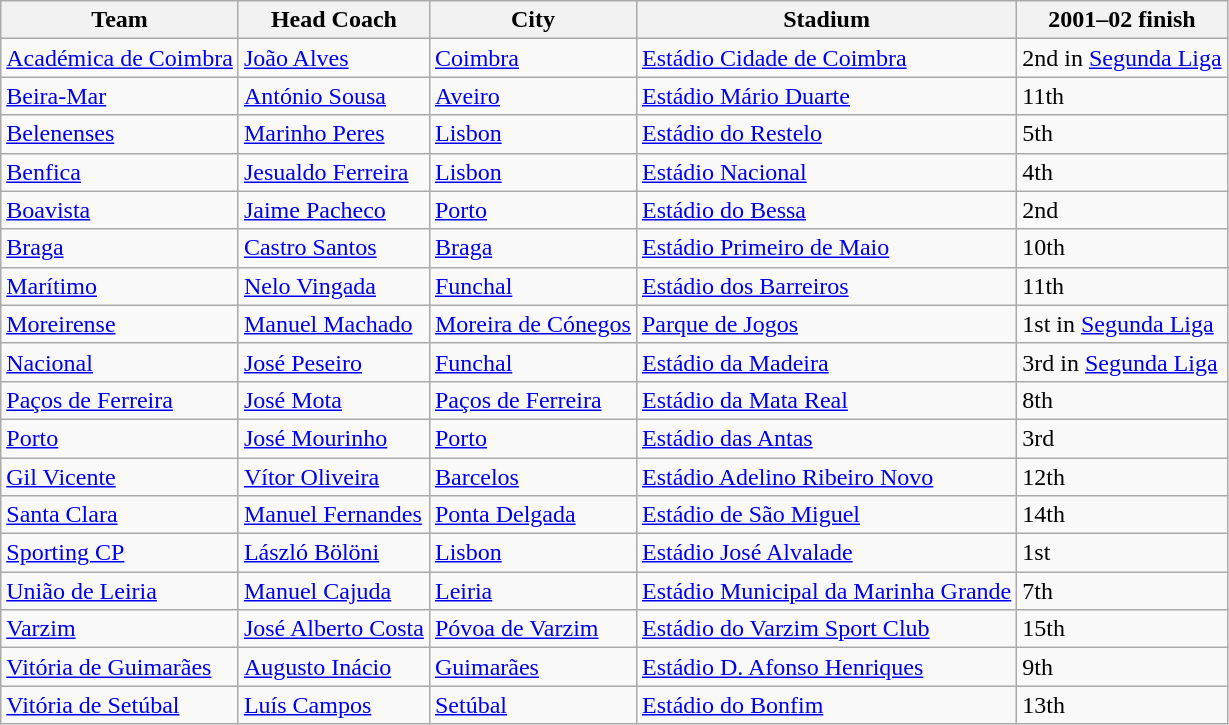<table class="wikitable sortable" style="text-align: left;">
<tr>
<th>Team</th>
<th>Head Coach</th>
<th>City</th>
<th>Stadium</th>
<th data-sort-type="number">2001–02 finish</th>
</tr>
<tr>
<td><a href='#'>Académica de Coimbra</a></td>
<td> <a href='#'>João Alves</a></td>
<td><a href='#'>Coimbra</a></td>
<td><a href='#'>Estádio Cidade de Coimbra</a></td>
<td>2nd in <a href='#'>Segunda Liga</a></td>
</tr>
<tr>
<td><a href='#'>Beira-Mar</a></td>
<td> <a href='#'>António Sousa</a></td>
<td><a href='#'>Aveiro</a></td>
<td><a href='#'>Estádio Mário Duarte</a></td>
<td>11th</td>
</tr>
<tr>
<td><a href='#'>Belenenses</a></td>
<td> <a href='#'>Marinho Peres</a></td>
<td><a href='#'>Lisbon</a></td>
<td><a href='#'>Estádio do Restelo</a></td>
<td>5th</td>
</tr>
<tr>
<td><a href='#'>Benfica</a></td>
<td> <a href='#'>Jesualdo Ferreira</a></td>
<td><a href='#'>Lisbon</a></td>
<td><a href='#'>Estádio Nacional</a></td>
<td>4th</td>
</tr>
<tr>
<td><a href='#'>Boavista</a></td>
<td> <a href='#'>Jaime Pacheco</a></td>
<td><a href='#'>Porto</a></td>
<td><a href='#'>Estádio do Bessa</a></td>
<td>2nd</td>
</tr>
<tr>
<td><a href='#'>Braga</a></td>
<td> <a href='#'>Castro Santos</a></td>
<td><a href='#'>Braga</a></td>
<td><a href='#'>Estádio Primeiro de Maio</a></td>
<td>10th</td>
</tr>
<tr>
<td><a href='#'>Marítimo</a></td>
<td> <a href='#'>Nelo Vingada</a></td>
<td><a href='#'>Funchal</a></td>
<td><a href='#'>Estádio dos Barreiros</a></td>
<td>11th</td>
</tr>
<tr>
<td><a href='#'>Moreirense</a></td>
<td> <a href='#'>Manuel Machado</a></td>
<td><a href='#'>Moreira de Cónegos</a></td>
<td><a href='#'>Parque de Jogos</a></td>
<td>1st in <a href='#'>Segunda Liga</a></td>
</tr>
<tr>
<td><a href='#'>Nacional</a></td>
<td> <a href='#'>José Peseiro</a></td>
<td><a href='#'>Funchal</a></td>
<td><a href='#'>Estádio da Madeira</a></td>
<td>3rd in <a href='#'>Segunda Liga</a></td>
</tr>
<tr>
<td><a href='#'>Paços de Ferreira</a></td>
<td> <a href='#'>José Mota</a></td>
<td><a href='#'>Paços de Ferreira</a></td>
<td><a href='#'>Estádio da Mata Real</a></td>
<td>8th</td>
</tr>
<tr>
<td><a href='#'>Porto</a></td>
<td> <a href='#'>José Mourinho</a></td>
<td><a href='#'>Porto</a></td>
<td><a href='#'>Estádio das Antas</a></td>
<td>3rd</td>
</tr>
<tr>
<td><a href='#'>Gil Vicente</a></td>
<td> <a href='#'>Vítor Oliveira</a></td>
<td><a href='#'>Barcelos</a></td>
<td><a href='#'>Estádio Adelino Ribeiro Novo</a></td>
<td>12th</td>
</tr>
<tr>
<td><a href='#'>Santa Clara</a></td>
<td> <a href='#'>Manuel Fernandes</a></td>
<td><a href='#'>Ponta Delgada</a></td>
<td><a href='#'>Estádio de São Miguel</a></td>
<td>14th</td>
</tr>
<tr>
<td><a href='#'>Sporting CP</a></td>
<td> <a href='#'>László Bölöni</a></td>
<td><a href='#'>Lisbon</a></td>
<td><a href='#'>Estádio José Alvalade</a></td>
<td>1st</td>
</tr>
<tr>
<td><a href='#'>União de Leiria</a></td>
<td> <a href='#'>Manuel Cajuda</a></td>
<td><a href='#'>Leiria</a></td>
<td><a href='#'>Estádio Municipal da Marinha Grande</a></td>
<td>7th</td>
</tr>
<tr>
<td><a href='#'>Varzim</a></td>
<td> <a href='#'>José Alberto Costa</a></td>
<td><a href='#'>Póvoa de Varzim</a></td>
<td><a href='#'>Estádio do Varzim Sport Club</a></td>
<td>15th</td>
</tr>
<tr>
<td><a href='#'>Vitória de Guimarães</a></td>
<td> <a href='#'>Augusto Inácio</a></td>
<td><a href='#'>Guimarães</a></td>
<td><a href='#'>Estádio D. Afonso Henriques</a></td>
<td>9th</td>
</tr>
<tr>
<td><a href='#'>Vitória de Setúbal</a></td>
<td> <a href='#'>Luís Campos</a></td>
<td><a href='#'>Setúbal</a></td>
<td><a href='#'>Estádio do Bonfim</a></td>
<td>13th</td>
</tr>
</table>
